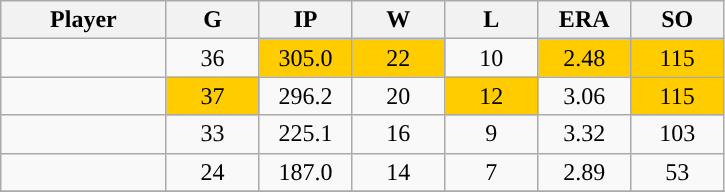<table class="wikitable sortable">
<tr>
<th bgcolor="#DDDDFF" width="16%">Player</th>
<th bgcolor="#DDDDFF" width="9%">G</th>
<th bgcolor="#DDDDFF" width="9%">IP</th>
<th bgcolor="#DDDDFF" width="9%">W</th>
<th bgcolor="#DDDDFF" width="9%">L</th>
<th bgcolor="#DDDDFF" width="9%">ERA</th>
<th bgcolor="#DDDDFF" width="9%">SO</th>
</tr>
<tr align="center">
<td></td>
<td>36</td>
<td style="background:#fc0;">305.0</td>
<td style="background:#fc0;">22</td>
<td>10</td>
<td style="background:#fc0;">2.48</td>
<td style="background:#fc0;">115</td>
</tr>
<tr align="center">
<td></td>
<td style="background:#fc0;">37</td>
<td>296.2</td>
<td>20</td>
<td style="background:#fc0;">12</td>
<td>3.06</td>
<td style="background:#fc0;">115</td>
</tr>
<tr align="center">
<td></td>
<td>33</td>
<td>225.1</td>
<td>16</td>
<td>9</td>
<td>3.32</td>
<td>103</td>
</tr>
<tr align="center">
<td></td>
<td>24</td>
<td>187.0</td>
<td>14</td>
<td>7</td>
<td>2.89</td>
<td>53</td>
</tr>
<tr align="center">
</tr>
</table>
